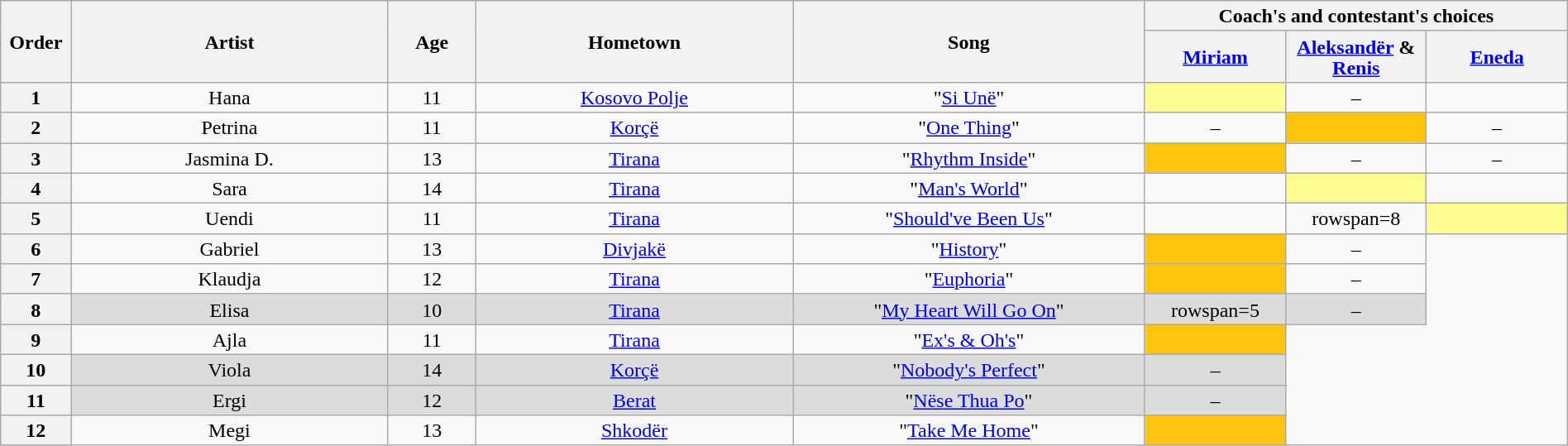<table class="wikitable" style="text-align:center; line-height:17px; width:100%;">
<tr>
<th scope="col" rowspan=2 width="04%">Order</th>
<th scope="col" rowspan=2 width="18%">Artist</th>
<th scope="col" rowspan=2 width="05%">Age</th>
<th scope="col" rowspan=2 width="18%">Hometown</th>
<th scope="col" rowspan=2 width="20%">Song</th>
<th scope="col" colspan=3 width="24%">Coach's and contestant's choices</th>
</tr>
<tr>
<th width="08%"><a href='#'>Miriam</a></th>
<th width="08%"><a href='#'>Aleksandër</a> & <a href='#'>Renis</a></th>
<th width="08%"><a href='#'>Eneda</a></th>
</tr>
<tr>
<th>1</th>
<td>Hana</td>
<td>11</td>
<td><a href='#'>Kosovo Polje</a></td>
<td>"<a href='#'>Si Unë</a>"</td>
<td style="background: #fdfc8f;"><strong></strong></td>
<td>–</td>
<td><strong></strong></td>
</tr>
<tr>
<th>2</th>
<td>Petrina</td>
<td>11</td>
<td><a href='#'>Korçë</a></td>
<td>"<a href='#'>One Thing</a>"</td>
<td>–</td>
<td style="background: #ffc40c;"><strong></strong></td>
<td>–</td>
</tr>
<tr>
<th>3</th>
<td>Jasmina D.</td>
<td>13</td>
<td><a href='#'>Tirana</a></td>
<td>"<a href='#'>Rhythm Inside</a>"</td>
<td style="background: #ffc40c;"><strong></strong></td>
<td>–</td>
<td>–</td>
</tr>
<tr>
<th>4</th>
<td>Sara</td>
<td>14</td>
<td><a href='#'>Tirana</a></td>
<td>"<a href='#'>Man's World</a>"</td>
<td><strong></strong></td>
<td style="background: #fdfc8f;"><strong></strong></td>
<td><strong></strong></td>
</tr>
<tr>
<th>5</th>
<td>Uendi</td>
<td>11</td>
<td><a href='#'>Tirana</a></td>
<td>"<a href='#'>Should've Been Us</a>"</td>
<td><strong></strong></td>
<td>rowspan=8 </td>
<td style="background: #fdfc8f;"><strong></strong></td>
</tr>
<tr>
<th>6</th>
<td>Gabriel</td>
<td>13</td>
<td><a href='#'>Divjakë</a></td>
<td>"<a href='#'>History</a>"</td>
<td style="background: #ffc40c;"><strong></strong></td>
<td>–</td>
</tr>
<tr>
<th>7</th>
<td>Klaudja</td>
<td>12</td>
<td><a href='#'>Tirana</a></td>
<td>"<a href='#'>Euphoria</a>"</td>
<td style="background: #ffc40c;"><strong></strong></td>
<td>–</td>
</tr>
<tr style="background: #DCDCDC;" |>
<th>8</th>
<td>Elisa</td>
<td>10</td>
<td><a href='#'>Tirana</a></td>
<td>"<a href='#'>My Heart Will Go On</a>"</td>
<td>rowspan=5 </td>
<td>–</td>
</tr>
<tr>
<th>9</th>
<td>Ajla</td>
<td>11</td>
<td><a href='#'>Tirana</a></td>
<td>"<a href='#'>Ex's & Oh's</a>"</td>
<td style="background: #ffc40c;"><strong></strong></td>
</tr>
<tr style="background: #DCDCDC;" |>
<th>10</th>
<td>Viola</td>
<td>14</td>
<td><a href='#'>Korçë</a></td>
<td>"<a href='#'>Nobody's Perfect</a>"</td>
<td>–</td>
</tr>
<tr style="background: #DCDCDC;" |>
<th>11</th>
<td>Ergi</td>
<td>12</td>
<td><a href='#'>Berat</a></td>
<td>"<a href='#'>Nëse Thua Po</a>"</td>
<td>–</td>
</tr>
<tr>
<th>12</th>
<td>Megi</td>
<td>13</td>
<td><a href='#'>Shkodër</a></td>
<td>"<a href='#'>Take Me Home</a>"</td>
<td style="background: #ffc40c;"><strong></strong></td>
</tr>
</table>
